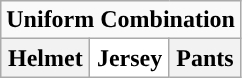<table class="wikitable">
<tr>
<td align="center" Colspan="3"><strong>Uniform Combination</strong></td>
</tr>
<tr align="center">
<th>Helmet</th>
<th style="background:#FFFFFF;">Jersey</th>
<th>Pants</th>
</tr>
</table>
